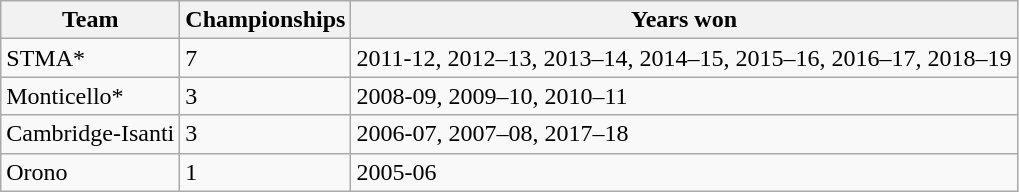<table class="wikitable">
<tr>
<th>Team</th>
<th>Championships</th>
<th>Years won</th>
</tr>
<tr>
<td>STMA*</td>
<td>7</td>
<td>2011-12, 2012–13, 2013–14, 2014–15, 2015–16, 2016–17, 2018–19</td>
</tr>
<tr>
<td>Monticello*</td>
<td>3</td>
<td>2008-09, 2009–10, 2010–11</td>
</tr>
<tr>
<td>Cambridge-Isanti</td>
<td>3</td>
<td>2006-07, 2007–08, 2017–18</td>
</tr>
<tr>
<td>Orono</td>
<td>1</td>
<td>2005-06</td>
</tr>
</table>
